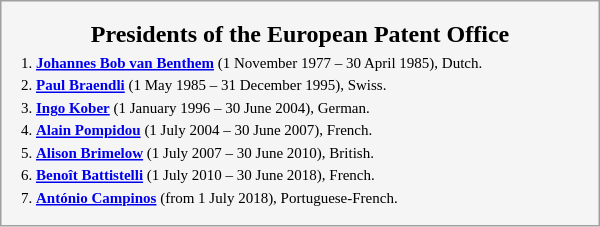<table style="float:right; margin:1em 1em 1em 1em; width:25em; border: 1px solid #a0a0a0; padding: 10px; background-color: #F5F5F5; text-align:left;">
<tr style="text-align:center;">
<td><strong>Presidents of the European Patent Office</strong></td>
</tr>
<tr style="text-align:left; font-size:x-small;">
<td>1. <strong><a href='#'>Johannes Bob van Benthem</a></strong> (1 November 1977 – 30 April 1985), Dutch.</td>
</tr>
<tr style="text-align:left; font-size:x-small;">
<td>2. <strong><a href='#'>Paul Braendli</a></strong> (1 May 1985 – 31 December 1995), Swiss.</td>
</tr>
<tr style="text-align:left; font-size:x-small;">
<td>3. <strong><a href='#'>Ingo Kober</a></strong> (1 January 1996 – 30 June 2004), German.</td>
</tr>
<tr style="text-align:left; font-size:x-small;">
<td>4. <strong><a href='#'>Alain Pompidou</a></strong> (1 July 2004 – 30 June 2007), French.</td>
</tr>
<tr style="text-align:left; font-size:x-small;">
<td>5. <strong><a href='#'>Alison Brimelow</a></strong> (1 July 2007 – 30 June 2010), British.</td>
</tr>
<tr style="text-align:left; font-size:x-small;">
<td>6. <strong><a href='#'>Benoît Battistelli</a></strong> (1 July 2010 – 30 June 2018), French.</td>
</tr>
<tr style="text-align:left; font-size:x-small;">
<td>7. <strong><a href='#'>António Campinos</a></strong> (from 1 July 2018), Portuguese-French.</td>
</tr>
</table>
